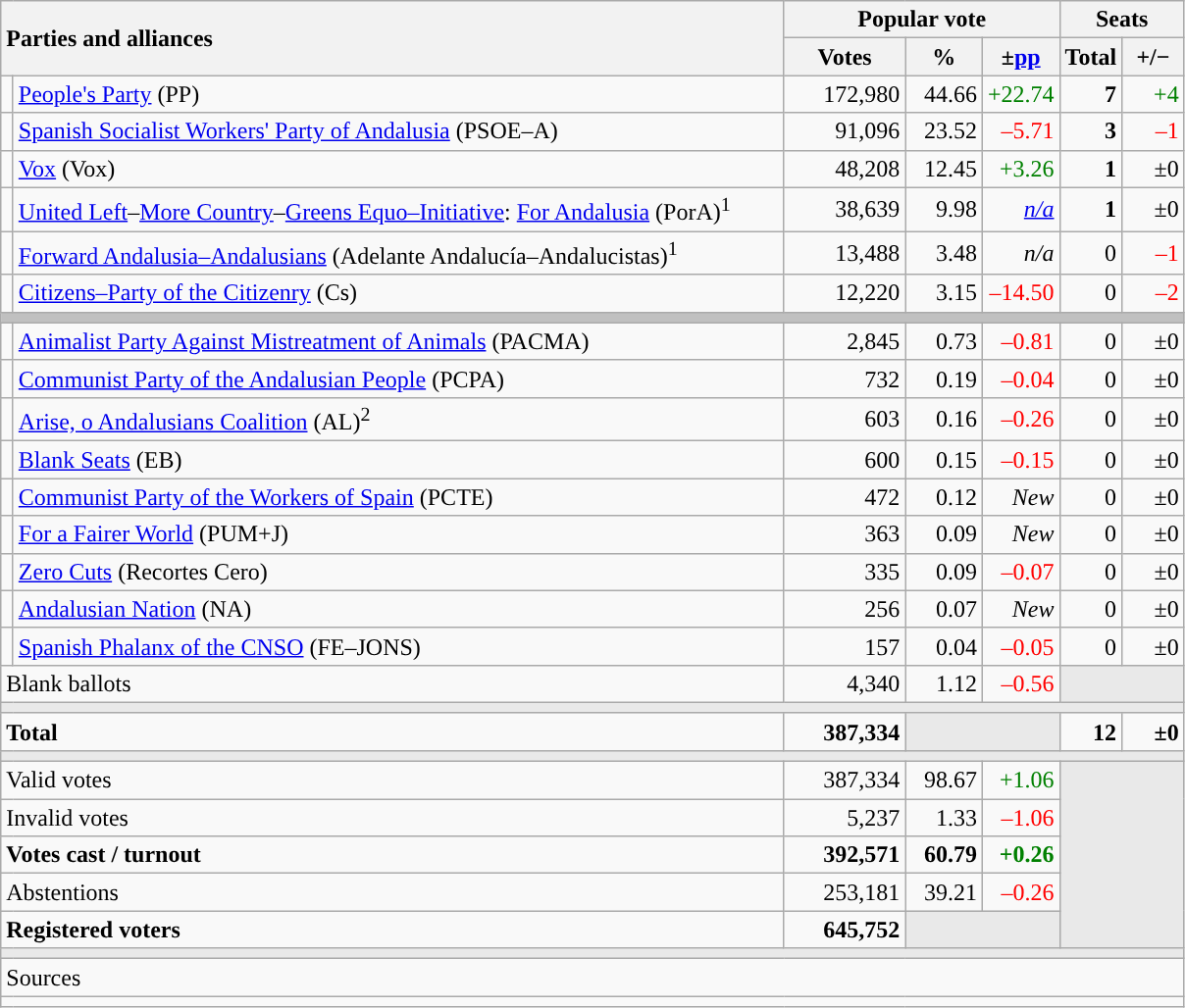<table class="wikitable" style="text-align:right;">
<tr>
<th style="text-align:left;" rowspan="2" colspan="2" width="525">Parties and alliances</th>
<th colspan="3">Popular vote</th>
<th colspan="2">Seats</th>
</tr>
<tr>
<th width="75">Votes</th>
<th width="45">%</th>
<th width="45">±<a href='#'>pp</a></th>
<th width="35">Total</th>
<th width="35">+/−</th>
</tr>
<tr>
<td width="1" style="color:inherit;background:"></td>
<td align="left"><a href='#'>People's Party</a> (PP)</td>
<td>172,980</td>
<td>44.66</td>
<td style="color:green;">+22.74</td>
<td><strong>7</strong></td>
<td style="color:green;">+4</td>
</tr>
<tr>
<td style="color:inherit;background:"></td>
<td align="left"><a href='#'>Spanish Socialist Workers' Party of Andalusia</a> (PSOE–A)</td>
<td>91,096</td>
<td>23.52</td>
<td style="color:red;">–5.71</td>
<td><strong>3</strong></td>
<td style="color:red;">–1</td>
</tr>
<tr>
<td style="color:inherit;background:"></td>
<td align="left"><a href='#'>Vox</a> (Vox)</td>
<td>48,208</td>
<td>12.45</td>
<td style="color:green;">+3.26</td>
<td><strong>1</strong></td>
<td>±0</td>
</tr>
<tr>
<td style="color:inherit;background:"></td>
<td align="left"><a href='#'>United Left</a>–<a href='#'>More Country</a>–<a href='#'>Greens Equo–Initiative</a>: <a href='#'>For Andalusia</a> (PorA)<sup>1</sup></td>
<td>38,639</td>
<td>9.98</td>
<td><em><a href='#'>n/a</a></em></td>
<td><strong>1</strong></td>
<td>±0</td>
</tr>
<tr>
<td style="color:inherit;background:"></td>
<td align="left"><a href='#'>Forward Andalusia–Andalusians</a> (Adelante Andalucía–Andalucistas)<sup>1</sup></td>
<td>13,488</td>
<td>3.48</td>
<td><em>n/a</em></td>
<td>0</td>
<td style="color:red;">–1</td>
</tr>
<tr>
<td style="color:inherit;background:"></td>
<td align="left"><a href='#'>Citizens–Party of the Citizenry</a> (Cs)</td>
<td>12,220</td>
<td>3.15</td>
<td style="color:red;">–14.50</td>
<td>0</td>
<td style="color:red;">–2</td>
</tr>
<tr>
<td colspan="7" bgcolor="#C0C0C0"></td>
</tr>
<tr>
<td style="color:inherit;background:"></td>
<td align="left"><a href='#'>Animalist Party Against Mistreatment of Animals</a> (PACMA)</td>
<td>2,845</td>
<td>0.73</td>
<td style="color:red;">–0.81</td>
<td>0</td>
<td>±0</td>
</tr>
<tr>
<td style="color:inherit;background:"></td>
<td align="left"><a href='#'>Communist Party of the Andalusian People</a> (PCPA)</td>
<td>732</td>
<td>0.19</td>
<td style="color:red;">–0.04</td>
<td>0</td>
<td>±0</td>
</tr>
<tr>
<td style="color:inherit;background:"></td>
<td align="left"><a href='#'>Arise, o Andalusians Coalition</a> (AL)<sup>2</sup></td>
<td>603</td>
<td>0.16</td>
<td style="color:red;">–0.26</td>
<td>0</td>
<td>±0</td>
</tr>
<tr>
<td style="color:inherit;background:"></td>
<td align="left"><a href='#'>Blank Seats</a> (EB)</td>
<td>600</td>
<td>0.15</td>
<td style="color:red;">–0.15</td>
<td>0</td>
<td>±0</td>
</tr>
<tr>
<td style="color:inherit;background:"></td>
<td align="left"><a href='#'>Communist Party of the Workers of Spain</a> (PCTE)</td>
<td>472</td>
<td>0.12</td>
<td><em>New</em></td>
<td>0</td>
<td>±0</td>
</tr>
<tr>
<td style="color:inherit;background:"></td>
<td align="left"><a href='#'>For a Fairer World</a> (PUM+J)</td>
<td>363</td>
<td>0.09</td>
<td><em>New</em></td>
<td>0</td>
<td>±0</td>
</tr>
<tr>
<td style="color:inherit;background:"></td>
<td align="left"><a href='#'>Zero Cuts</a> (Recortes Cero)</td>
<td>335</td>
<td>0.09</td>
<td style="color:red;">–0.07</td>
<td>0</td>
<td>±0</td>
</tr>
<tr>
<td style="color:inherit;background:"></td>
<td align="left"><a href='#'>Andalusian Nation</a> (NA)</td>
<td>256</td>
<td>0.07</td>
<td><em>New</em></td>
<td>0</td>
<td>±0</td>
</tr>
<tr>
<td style="color:inherit;background:"></td>
<td align="left"><a href='#'>Spanish Phalanx of the CNSO</a> (FE–JONS)</td>
<td>157</td>
<td>0.04</td>
<td style="color:red;">–0.05</td>
<td>0</td>
<td>±0</td>
</tr>
<tr>
<td align="left" colspan="2">Blank ballots</td>
<td>4,340</td>
<td>1.12</td>
<td style="color:red;">–0.56</td>
<td bgcolor="#E9E9E9" colspan="2"></td>
</tr>
<tr>
<td colspan="7" bgcolor="#E9E9E9"></td>
</tr>
<tr style="font-weight:bold;">
<td align="left" colspan="2">Total</td>
<td>387,334</td>
<td bgcolor="#E9E9E9" colspan="2"></td>
<td>12</td>
<td>±0</td>
</tr>
<tr>
<td colspan="7" bgcolor="#E9E9E9"></td>
</tr>
<tr>
<td align="left" colspan="2">Valid votes</td>
<td>387,334</td>
<td>98.67</td>
<td style="color:green;">+1.06</td>
<td bgcolor="#E9E9E9" colspan="2" rowspan="5"></td>
</tr>
<tr>
<td align="left" colspan="2">Invalid votes</td>
<td>5,237</td>
<td>1.33</td>
<td style="color:red;">–1.06</td>
</tr>
<tr style="font-weight:bold;">
<td align="left" colspan="2">Votes cast / turnout</td>
<td>392,571</td>
<td>60.79</td>
<td style="color:green;">+0.26</td>
</tr>
<tr>
<td align="left" colspan="2">Abstentions</td>
<td>253,181</td>
<td>39.21</td>
<td style="color:red;">–0.26</td>
</tr>
<tr style="font-weight:bold;">
<td align="left" colspan="2">Registered voters</td>
<td>645,752</td>
<td bgcolor="#E9E9E9" colspan="2"></td>
</tr>
<tr>
<td colspan="7" bgcolor="#E9E9E9"></td>
</tr>
<tr>
<td align="left" colspan="7">Sources</td>
</tr>
<tr>
<td colspan="7" style="text-align:left; max-width:790px;"></td>
</tr>
</table>
